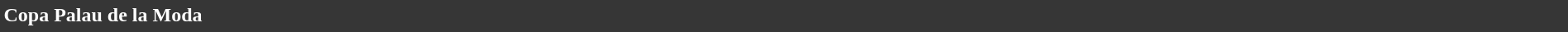<table style="width: 100%; background:#363636; color:white;">
<tr>
<td><strong>Copa Palau de la Moda</strong></td>
</tr>
<tr>
</tr>
</table>
